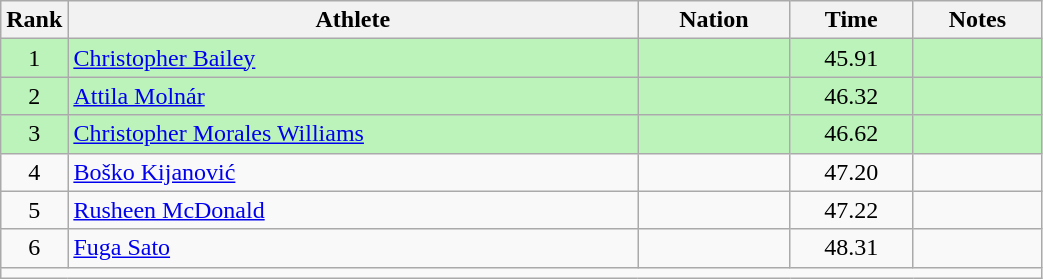<table class="wikitable sortable" style="text-align:center;width: 55%;">
<tr>
<th scope="col" style="width: 10px;">Rank</th>
<th scope="col">Athlete</th>
<th scope="col">Nation</th>
<th scope="col">Time</th>
<th scope="col">Notes</th>
</tr>
<tr bgcolor=bbf3bb>
<td>1</td>
<td align=left><a href='#'>Christopher Bailey</a></td>
<td align=left></td>
<td>45.91</td>
<td></td>
</tr>
<tr bgcolor=bbf3bb>
<td>2</td>
<td align=left><a href='#'>Attila Molnár</a></td>
<td align=left></td>
<td>46.32</td>
<td></td>
</tr>
<tr bgcolor=bbf3bb>
<td>3</td>
<td align=left><a href='#'>Christopher Morales Williams</a></td>
<td align=left></td>
<td>46.62</td>
<td></td>
</tr>
<tr>
<td>4</td>
<td align=left><a href='#'>Boško Kijanović</a></td>
<td align=left></td>
<td>47.20</td>
<td></td>
</tr>
<tr>
<td>5</td>
<td align=left><a href='#'>Rusheen McDonald</a></td>
<td align=left></td>
<td>47.22</td>
<td></td>
</tr>
<tr>
<td>6</td>
<td align=left><a href='#'>Fuga Sato</a></td>
<td align=left></td>
<td>48.31</td>
<td></td>
</tr>
<tr class="sortbottom">
<td colspan="5"></td>
</tr>
</table>
